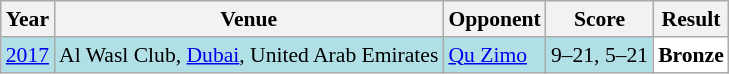<table class="sortable wikitable" style="font-size: 90%;">
<tr>
<th>Year</th>
<th>Venue</th>
<th>Opponent</th>
<th>Score</th>
<th>Result</th>
</tr>
<tr style="background:#B0E0E6">
<td rowspan="3" align="center"><a href='#'>2017</a></td>
<td rowspan="3" align="left">Al Wasl Club, <a href='#'>Dubai</a>, United Arab Emirates</td>
<td align="left"> <a href='#'>Qu Zimo</a></td>
<td align="left">9–21, 5–21</td>
<td style="text-align:left; background:white"> <strong>Bronze</strong></td>
</tr>
</table>
